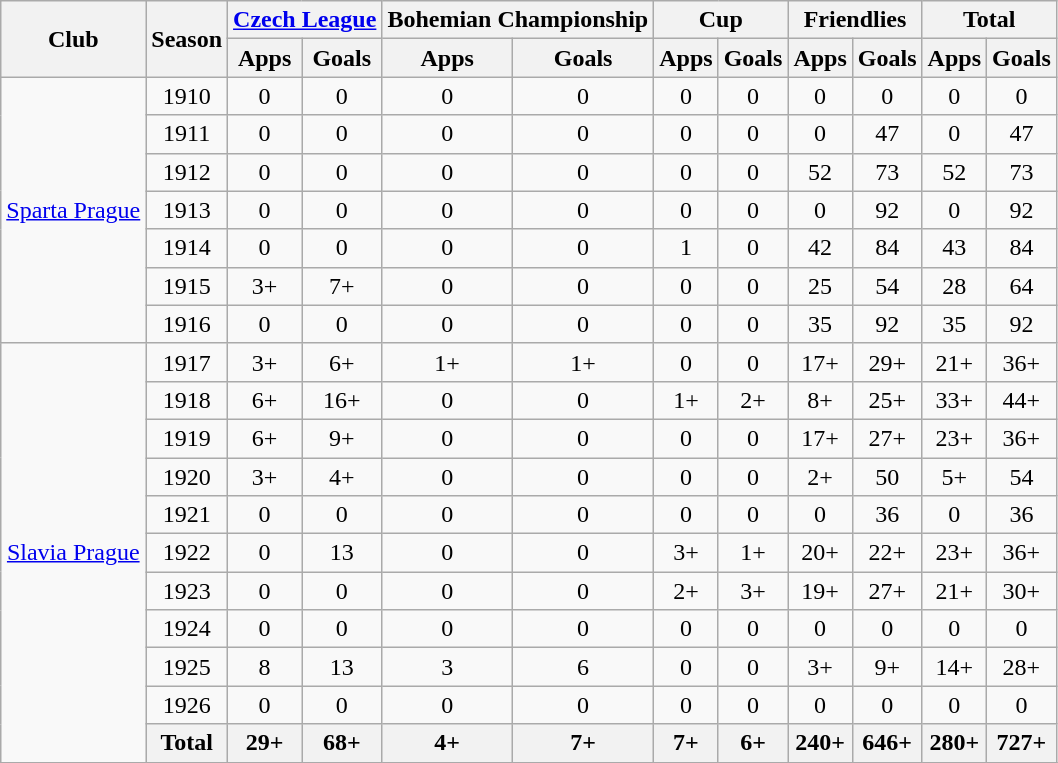<table class="wikitable" style="font-size:100%; text-align: center;">
<tr>
<th rowspan=2>Club</th>
<th rowspan=2>Season</th>
<th colspan=2><a href='#'>Czech League</a></th>
<th colspan=2>Bohemian Championship</th>
<th colspan=2>Cup</th>
<th colspan=2>Friendlies</th>
<th colspan=2>Total</th>
</tr>
<tr>
<th>Apps</th>
<th>Goals</th>
<th>Apps</th>
<th>Goals</th>
<th>Apps</th>
<th>Goals</th>
<th>Apps</th>
<th>Goals</th>
<th>Apps</th>
<th>Goals</th>
</tr>
<tr>
<td rowspan=7><a href='#'>Sparta Prague</a></td>
<td>1910</td>
<td>0</td>
<td>0</td>
<td>0</td>
<td>0</td>
<td>0</td>
<td>0</td>
<td>0</td>
<td>0</td>
<td>0</td>
<td>0</td>
</tr>
<tr>
<td>1911</td>
<td>0</td>
<td>0</td>
<td>0</td>
<td>0</td>
<td>0</td>
<td>0</td>
<td>0</td>
<td>47</td>
<td>0</td>
<td>47</td>
</tr>
<tr>
<td>1912</td>
<td>0</td>
<td>0</td>
<td>0</td>
<td>0</td>
<td>0</td>
<td>0</td>
<td>52</td>
<td>73</td>
<td>52</td>
<td>73</td>
</tr>
<tr>
<td>1913</td>
<td>0</td>
<td>0</td>
<td>0</td>
<td>0</td>
<td>0</td>
<td>0</td>
<td>0</td>
<td>92</td>
<td>0</td>
<td>92</td>
</tr>
<tr>
<td>1914</td>
<td>0</td>
<td>0</td>
<td>0</td>
<td>0</td>
<td>1</td>
<td>0</td>
<td>42</td>
<td>84</td>
<td>43</td>
<td>84</td>
</tr>
<tr>
<td>1915</td>
<td>3+</td>
<td>7+</td>
<td>0</td>
<td>0</td>
<td>0</td>
<td>0</td>
<td>25</td>
<td>54</td>
<td>28</td>
<td>64</td>
</tr>
<tr>
<td>1916</td>
<td>0</td>
<td>0</td>
<td>0</td>
<td>0</td>
<td>0</td>
<td>0</td>
<td>35</td>
<td>92</td>
<td>35</td>
<td>92</td>
</tr>
<tr>
<td rowspan=11><a href='#'>Slavia Prague</a></td>
<td>1917</td>
<td>3+</td>
<td>6+</td>
<td>1+</td>
<td>1+</td>
<td>0</td>
<td>0</td>
<td>17+</td>
<td>29+</td>
<td>21+</td>
<td>36+</td>
</tr>
<tr>
<td>1918</td>
<td>6+</td>
<td>16+</td>
<td>0</td>
<td>0</td>
<td>1+</td>
<td>2+</td>
<td>8+</td>
<td>25+</td>
<td>33+</td>
<td>44+</td>
</tr>
<tr>
<td>1919</td>
<td>6+</td>
<td>9+</td>
<td>0</td>
<td>0</td>
<td>0</td>
<td>0</td>
<td>17+</td>
<td>27+</td>
<td>23+</td>
<td>36+</td>
</tr>
<tr>
<td>1920</td>
<td>3+</td>
<td>4+</td>
<td>0</td>
<td>0</td>
<td>0</td>
<td>0</td>
<td>2+</td>
<td>50</td>
<td>5+</td>
<td>54</td>
</tr>
<tr>
<td>1921</td>
<td>0</td>
<td>0</td>
<td>0</td>
<td>0</td>
<td>0</td>
<td>0</td>
<td>0</td>
<td>36</td>
<td>0</td>
<td>36</td>
</tr>
<tr>
<td>1922</td>
<td>0</td>
<td>13</td>
<td>0</td>
<td>0</td>
<td>3+</td>
<td>1+</td>
<td>20+</td>
<td>22+</td>
<td>23+</td>
<td>36+</td>
</tr>
<tr>
<td>1923</td>
<td>0</td>
<td>0</td>
<td>0</td>
<td>0</td>
<td>2+</td>
<td>3+</td>
<td>19+</td>
<td>27+</td>
<td>21+</td>
<td>30+</td>
</tr>
<tr>
<td>1924</td>
<td>0</td>
<td>0</td>
<td>0</td>
<td>0</td>
<td>0</td>
<td>0</td>
<td>0</td>
<td>0</td>
<td>0</td>
<td>0</td>
</tr>
<tr>
<td>1925</td>
<td>8</td>
<td>13</td>
<td>3</td>
<td>6</td>
<td>0</td>
<td>0</td>
<td>3+</td>
<td>9+</td>
<td>14+</td>
<td>28+</td>
</tr>
<tr>
<td>1926</td>
<td>0</td>
<td>0</td>
<td>0</td>
<td>0</td>
<td>0</td>
<td>0</td>
<td>0</td>
<td>0</td>
<td>0</td>
<td>0</td>
</tr>
<tr>
<th>Total</th>
<th>29+</th>
<th>68+</th>
<th>4+</th>
<th>7+</th>
<th>7+</th>
<th>6+</th>
<th>240+</th>
<th>646+</th>
<th>280+</th>
<th>727+</th>
</tr>
<tr>
</tr>
</table>
